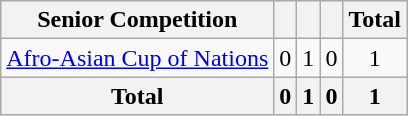<table class="wikitable" style="text-align: center;">
<tr>
<th>Senior Competition</th>
<th></th>
<th></th>
<th></th>
<th>Total</th>
</tr>
<tr>
<td align=left><a href='#'>Afro-Asian Cup of Nations</a></td>
<td>0</td>
<td>1</td>
<td>0</td>
<td>1</td>
</tr>
<tr>
<th>Total</th>
<th>0</th>
<th>1</th>
<th>0</th>
<th>1</th>
</tr>
</table>
